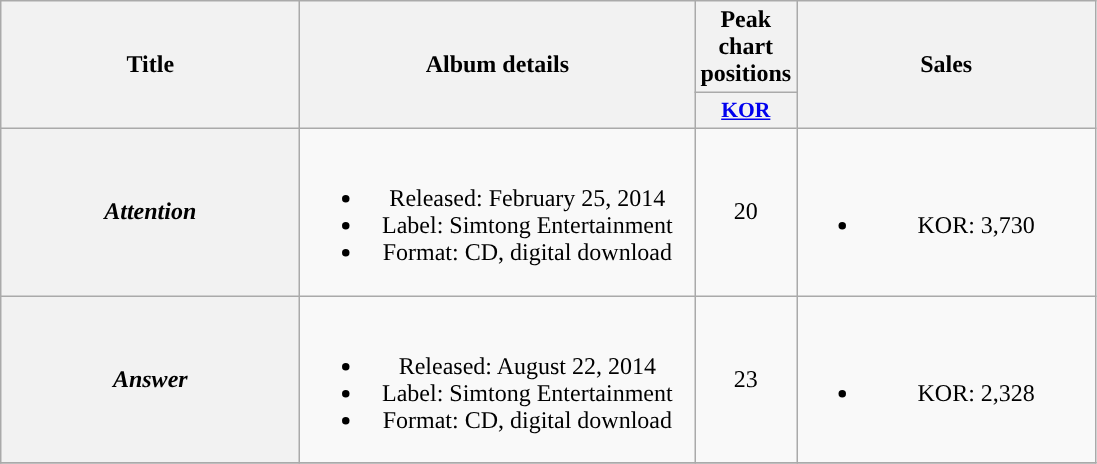<table class="wikitable plainrowheaders" style="text-align:center;">
<tr>
<th rowspan="2" style="width:12em;">Title</th>
<th rowspan="2" style="width:16em;">Album details</th>
<th>Peak chart positions</th>
<th rowspan="2" style="width:12em;">Sales</th>
</tr>
<tr>
<th scope="col" style="width:2.5em;font-size:90%;"><a href='#'>KOR</a><br></th>
</tr>
<tr>
<th scope="row"><em>Attention</em></th>
<td><br><ul><li>Released: February 25, 2014</li><li>Label: Simtong Entertainment</li><li>Format: CD, digital download</li></ul></td>
<td>20</td>
<td><br><ul><li>KOR: 3,730</li></ul></td>
</tr>
<tr>
<th scope="row"><em>Answer</em></th>
<td><br><ul><li>Released: August 22, 2014</li><li>Label: Simtong Entertainment</li><li>Format: CD, digital download</li></ul></td>
<td>23</td>
<td><br><ul><li>KOR: 2,328</li></ul></td>
</tr>
<tr>
</tr>
</table>
